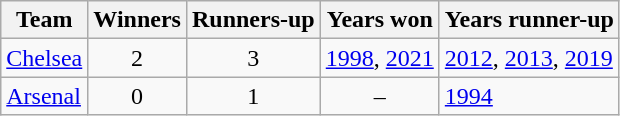<table class="wikitable sortable">
<tr>
<th>Team</th>
<th>Winners</th>
<th>Runners-up</th>
<th class="unsortable">Years won</th>
<th class="unsortable">Years runner-up</th>
</tr>
<tr>
<td><a href='#'>Chelsea</a></td>
<td align=center>2</td>
<td align=center>3</td>
<td><a href='#'>1998</a>, <a href='#'>2021</a></td>
<td><a href='#'>2012</a>, <a href='#'>2013</a>, <a href='#'>2019</a></td>
</tr>
<tr>
<td><a href='#'>Arsenal</a></td>
<td align=center>0</td>
<td align=center>1</td>
<td align=center>–</td>
<td><a href='#'>1994</a></td>
</tr>
</table>
